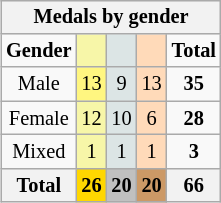<table class="wikitable" style="font-size:85%;float:right;text-align:center">
<tr style="background:#efefef;">
<th colspan=5>Medals by gender</th>
</tr>
<tr>
<td><strong>Gender</strong></td>
<td bgcolor=F7F6A8></td>
<td bgcolor=DCE5E5></td>
<td bgcolor=FFDAB9></td>
<td><strong>Total</strong></td>
</tr>
<tr>
<td>Male</td>
<td bgcolor=FF7F6A8>13</td>
<td bgcolor=DCE5E5>9</td>
<td bgcolor=FFDAB9>13</td>
<td><strong>35</strong></td>
</tr>
<tr>
<td>Female</td>
<td bgcolor=F7F6A8>12</td>
<td bgcolor=DCE5E5>10</td>
<td bgcolor=FFDAB9>6</td>
<td><strong>28</strong></td>
</tr>
<tr>
<td>Mixed</td>
<td bgcolor=F7F6A8>1</td>
<td bgcolor=DCE5E5>1</td>
<td bgcolor=FFDAB9>1</td>
<td><strong>3</strong></td>
</tr>
<tr>
<th>Total</th>
<th style="background:gold;">26</th>
<th style="background:silver;">20</th>
<th style="background:#c96;">20</th>
<th>66</th>
</tr>
</table>
